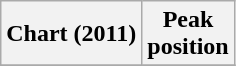<table class="wikitable sortable">
<tr>
<th>Chart (2011)</th>
<th>Peak<br>position</th>
</tr>
<tr>
</tr>
</table>
